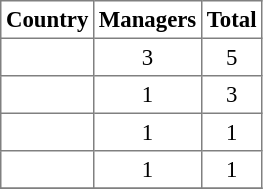<table class="toccolours sortable" border="1" cellpadding="3" style="font-size:95%; border-collapse:collapse;">
<tr>
<th>Country</th>
<th>Managers</th>
<th>Total</th>
</tr>
<tr>
<td></td>
<td align=center>3</td>
<td align=center>5</td>
</tr>
<tr>
<td></td>
<td align=center>1</td>
<td align=center>3</td>
</tr>
<tr>
<td></td>
<td align=center>1</td>
<td align=center>1</td>
</tr>
<tr>
<td></td>
<td align=center>1</td>
<td align=center>1</td>
</tr>
<tr>
</tr>
</table>
